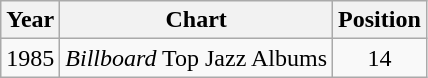<table class="wikitable">
<tr>
<th>Year</th>
<th>Chart</th>
<th>Position</th>
</tr>
<tr>
<td>1985</td>
<td><em>Billboard</em> Top Jazz Albums</td>
<td align="center">14</td>
</tr>
</table>
